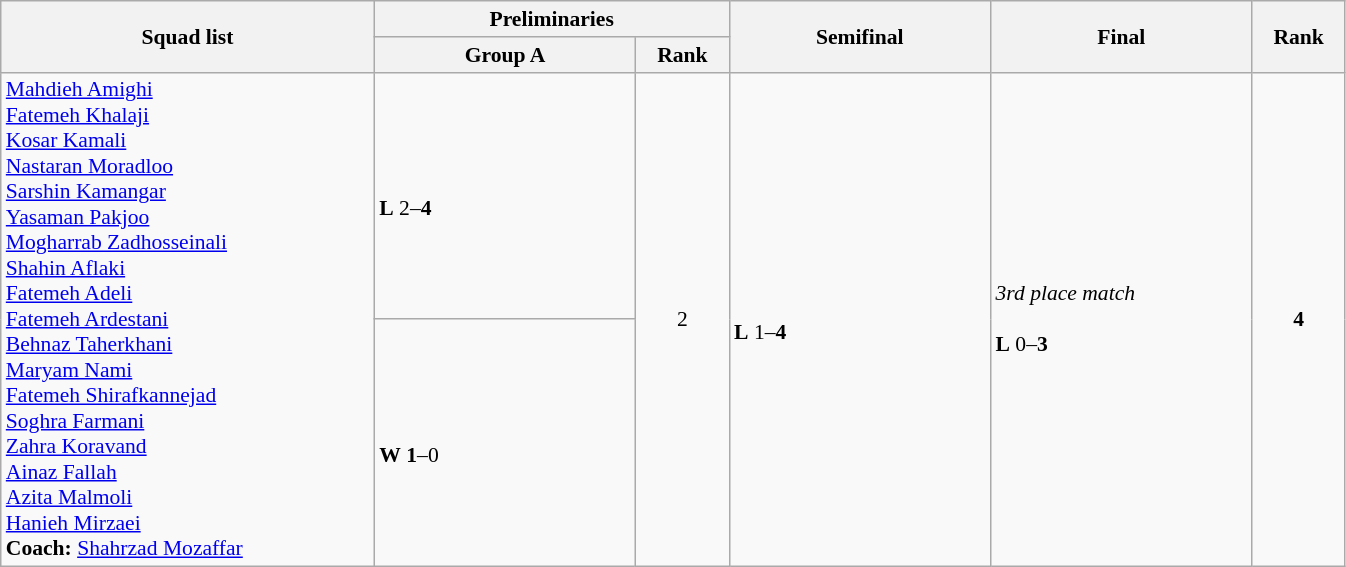<table class="wikitable" width="71%" style="text-align:left; font-size:90%">
<tr>
<th rowspan="2" width="20%">Squad list</th>
<th colspan="2">Preliminaries</th>
<th rowspan="2" width="14%">Semifinal</th>
<th rowspan="2" width="14%">Final</th>
<th rowspan="2" width="5%">Rank</th>
</tr>
<tr>
<th width="14%">Group A</th>
<th width="5%">Rank</th>
</tr>
<tr>
<td rowspan="2"><a href='#'>Mahdieh Amighi</a><br><a href='#'>Fatemeh Khalaji</a><br><a href='#'>Kosar Kamali</a><br><a href='#'>Nastaran Moradloo</a><br><a href='#'>Sarshin Kamangar</a><br><a href='#'>Yasaman Pakjoo</a><br><a href='#'>Mogharrab Zadhosseinali</a><br><a href='#'>Shahin Aflaki</a><br><a href='#'>Fatemeh Adeli</a><br><a href='#'>Fatemeh Ardestani</a><br><a href='#'>Behnaz Taherkhani</a><br><a href='#'>Maryam Nami</a><br><a href='#'>Fatemeh Shirafkannejad</a><br><a href='#'>Soghra Farmani</a><br><a href='#'>Zahra Koravand</a><br><a href='#'>Ainaz Fallah</a><br><a href='#'>Azita Malmoli</a><br><a href='#'>Hanieh Mirzaei</a><br><strong>Coach:</strong> <a href='#'>Shahrzad Mozaffar</a></td>
<td><br><strong>L</strong> 2–<strong>4</strong></td>
<td rowspan="2" align=center>2 <strong></strong></td>
<td rowspan="2"><br><strong>L</strong> 1–<strong>4</strong></td>
<td rowspan="2"><em>3rd place match</em><br><br><strong>L</strong> 0–<strong>3</strong></td>
<td rowspan="2" align="center"><strong>4</strong></td>
</tr>
<tr>
<td><br><strong>W</strong> <strong>1</strong>–0</td>
</tr>
</table>
